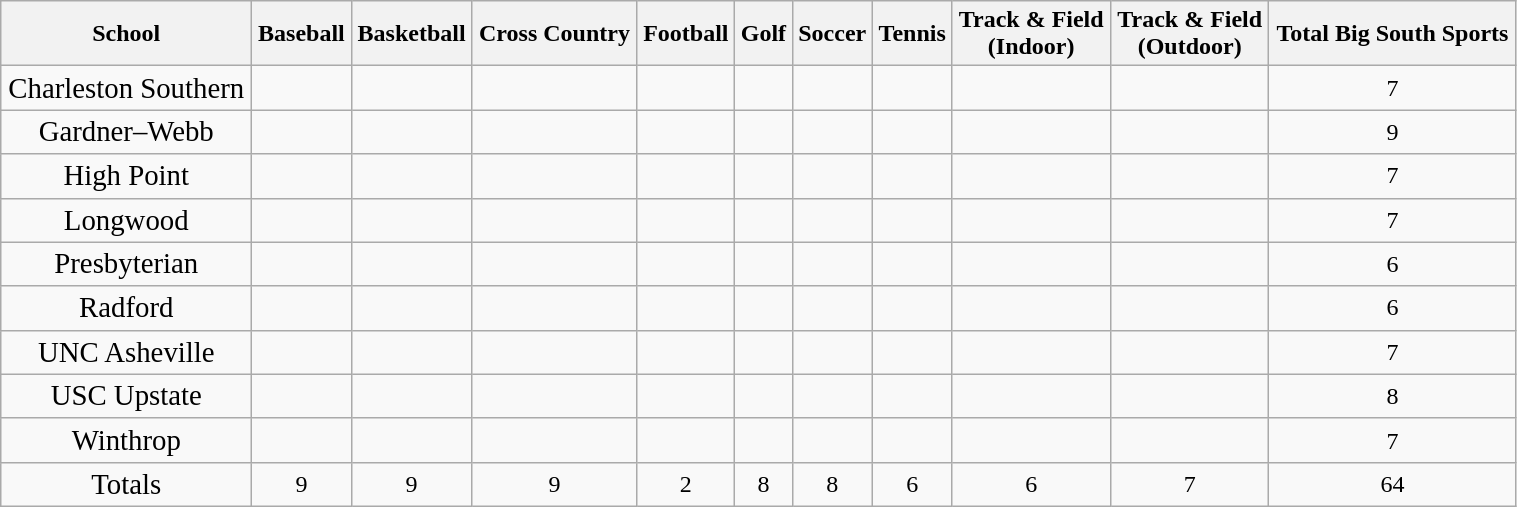<table class="wikitable" style="text-align:center; width:80%; text-align:center;">
<tr>
<th>School</th>
<th>Baseball</th>
<th>Basketball</th>
<th>Cross Country</th>
<th>Football</th>
<th>Golf</th>
<th>Soccer</th>
<th>Tennis</th>
<th>Track & Field<br>(Indoor)</th>
<th>Track & Field<br>(Outdoor)</th>
<th>Total Big South Sports</th>
</tr>
<tr>
<td><big>Charleston Southern</big></td>
<td></td>
<td></td>
<td></td>
<td></td>
<td></td>
<td></td>
<td></td>
<td></td>
<td></td>
<td>7</td>
</tr>
<tr>
<td><big>Gardner–Webb</big></td>
<td></td>
<td></td>
<td></td>
<td></td>
<td></td>
<td></td>
<td></td>
<td></td>
<td></td>
<td>9</td>
</tr>
<tr>
<td><big>High Point</big></td>
<td></td>
<td></td>
<td></td>
<td></td>
<td></td>
<td></td>
<td></td>
<td></td>
<td></td>
<td>7</td>
</tr>
<tr>
<td><big>Longwood</big></td>
<td></td>
<td></td>
<td></td>
<td></td>
<td></td>
<td></td>
<td></td>
<td></td>
<td></td>
<td>7</td>
</tr>
<tr>
<td><big>Presbyterian</big></td>
<td></td>
<td></td>
<td></td>
<td></td>
<td></td>
<td></td>
<td></td>
<td></td>
<td></td>
<td>6</td>
</tr>
<tr>
<td><big>Radford</big></td>
<td></td>
<td></td>
<td></td>
<td></td>
<td></td>
<td></td>
<td></td>
<td></td>
<td></td>
<td>6</td>
</tr>
<tr>
<td><big>UNC Asheville</big></td>
<td></td>
<td></td>
<td></td>
<td></td>
<td></td>
<td></td>
<td></td>
<td></td>
<td></td>
<td>7</td>
</tr>
<tr>
<td><big>USC Upstate</big></td>
<td></td>
<td></td>
<td></td>
<td></td>
<td></td>
<td></td>
<td></td>
<td></td>
<td></td>
<td>8</td>
</tr>
<tr>
<td><big>Winthrop</big></td>
<td></td>
<td></td>
<td></td>
<td></td>
<td></td>
<td></td>
<td></td>
<td></td>
<td></td>
<td>7</td>
</tr>
<tr>
<td><big>Totals</big></td>
<td>9</td>
<td>9</td>
<td>9</td>
<td>2</td>
<td>8</td>
<td>8</td>
<td>6</td>
<td>6</td>
<td>7</td>
<td>64</td>
</tr>
</table>
